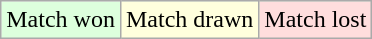<table class="wikitable">
<tr bgcolor="#ddffdd">
<td>Match won</td>
<td bgcolor="#ffffdd">Match drawn</td>
<td bgcolor="#ffdddd">Match lost</td>
</tr>
</table>
